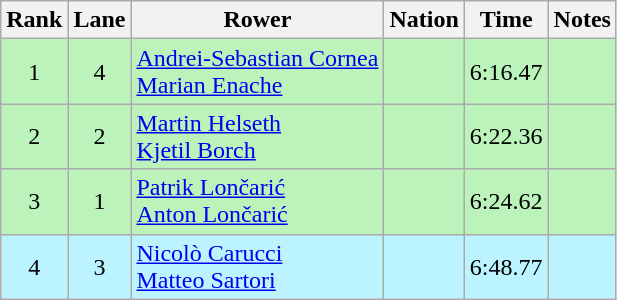<table class="wikitable sortable" style="text-align:center">
<tr>
<th>Rank</th>
<th>Lane</th>
<th>Rower</th>
<th>Nation</th>
<th>Time</th>
<th>Notes</th>
</tr>
<tr bgcolor=bbf3bb>
<td>1</td>
<td>4</td>
<td align=left><a href='#'>Andrei-Sebastian Cornea</a><br><a href='#'>Marian Enache</a></td>
<td align=left></td>
<td>6:16.47</td>
<td></td>
</tr>
<tr bgcolor=bbf3bb>
<td>2</td>
<td>2</td>
<td align=left><a href='#'>Martin Helseth</a><br><a href='#'>Kjetil Borch</a></td>
<td align=left></td>
<td>6:22.36</td>
<td></td>
</tr>
<tr bgcolor=bbf3bb>
<td>3</td>
<td>1</td>
<td align=left><a href='#'>Patrik Lončarić</a><br><a href='#'>Anton Lončarić</a></td>
<td align=left></td>
<td>6:24.62</td>
<td></td>
</tr>
<tr bgcolor=bbf3ff>
<td>4</td>
<td>3</td>
<td align=left><a href='#'>Nicolò Carucci</a><br><a href='#'>Matteo Sartori</a></td>
<td align=left></td>
<td>6:48.77</td>
<td></td>
</tr>
</table>
